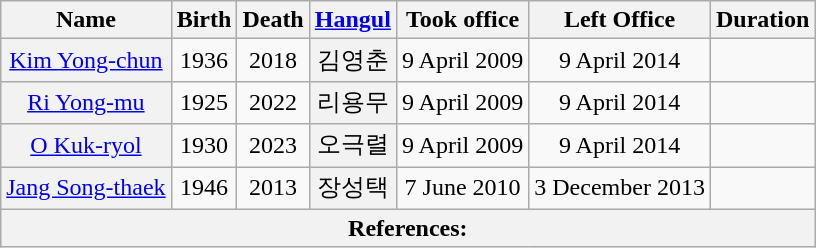<table class="wikitable sortable">
<tr>
<th>Name</th>
<th>Birth</th>
<th>Death</th>
<th class="unsortable"><a href='#'>Hangul</a></th>
<th>Took office</th>
<th>Left Office</th>
<th>Duration</th>
</tr>
<tr>
<th align="center" scope="row" style="font-weight:normal;"><a href='#'>Kim Yong-chun</a></th>
<td align="center">1936</td>
<td align="center">2018</td>
<th align="center" scope="row" style="font-weight:normal;">김영춘</th>
<td align="center">9 April 2009</td>
<td align="center">9 April 2014</td>
<td align="center"></td>
</tr>
<tr>
<th align="center" scope="row" style="font-weight:normal;"><a href='#'>Ri Yong-mu</a></th>
<td align="center">1925</td>
<td align="center">2022</td>
<th align="center" scope="row" style="font-weight:normal;">리용무</th>
<td align="center">9 April 2009</td>
<td align="center">9 April 2014</td>
<td align="center"></td>
</tr>
<tr>
<th align="center" scope="row" style="font-weight:normal;"><a href='#'>O Kuk-ryol</a></th>
<td align="center">1930</td>
<td align="center">2023</td>
<th align="center" scope="row" style="font-weight:normal;">오극렬</th>
<td align="center">9 April 2009</td>
<td align="center">9 April 2014</td>
<td align="center"></td>
</tr>
<tr>
<th align="center" scope="row" style="font-weight:normal;"><a href='#'>Jang Song-thaek</a></th>
<td align="center">1946</td>
<td align="center">2013</td>
<th align="center" scope="row" style="font-weight:normal;">장성택</th>
<td align="center">7 June 2010</td>
<td align="center">3 December 2013</td>
<td align="center"></td>
</tr>
<tr>
<th colspan="7" unsortable><strong>References:</strong><br></th>
</tr>
</table>
